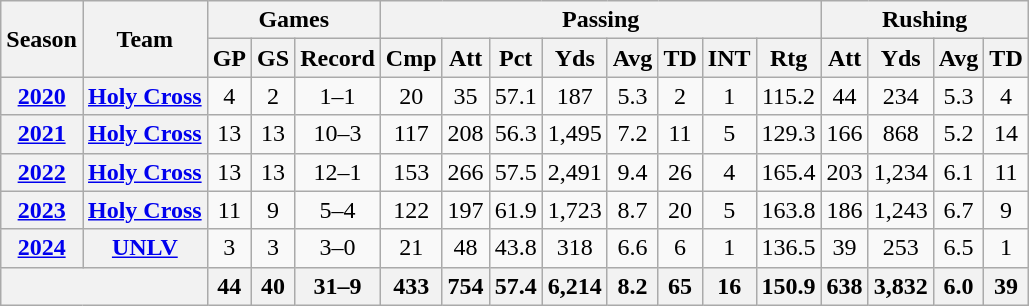<table class="wikitable" style="text-align:center;">
<tr>
<th rowspan="2">Season</th>
<th rowspan="2">Team</th>
<th colspan="3">Games</th>
<th colspan="8">Passing</th>
<th colspan="4">Rushing</th>
</tr>
<tr>
<th>GP</th>
<th>GS</th>
<th>Record</th>
<th>Cmp</th>
<th>Att</th>
<th>Pct</th>
<th>Yds</th>
<th>Avg</th>
<th>TD</th>
<th>INT</th>
<th>Rtg</th>
<th>Att</th>
<th>Yds</th>
<th>Avg</th>
<th>TD</th>
</tr>
<tr>
<th><a href='#'>2020</a></th>
<th><a href='#'>Holy Cross</a></th>
<td>4</td>
<td>2</td>
<td>1–1</td>
<td>20</td>
<td>35</td>
<td>57.1</td>
<td>187</td>
<td>5.3</td>
<td>2</td>
<td>1</td>
<td>115.2</td>
<td>44</td>
<td>234</td>
<td>5.3</td>
<td>4</td>
</tr>
<tr>
<th><a href='#'>2021</a></th>
<th><a href='#'>Holy Cross</a></th>
<td>13</td>
<td>13</td>
<td>10–3</td>
<td>117</td>
<td>208</td>
<td>56.3</td>
<td>1,495</td>
<td>7.2</td>
<td>11</td>
<td>5</td>
<td>129.3</td>
<td>166</td>
<td>868</td>
<td>5.2</td>
<td>14</td>
</tr>
<tr>
<th><a href='#'>2022</a></th>
<th><a href='#'>Holy Cross</a></th>
<td>13</td>
<td>13</td>
<td>12–1</td>
<td>153</td>
<td>266</td>
<td>57.5</td>
<td>2,491</td>
<td>9.4</td>
<td>26</td>
<td>4</td>
<td>165.4</td>
<td>203</td>
<td>1,234</td>
<td>6.1</td>
<td>11</td>
</tr>
<tr>
<th><a href='#'>2023</a></th>
<th><a href='#'>Holy Cross</a></th>
<td>11</td>
<td>9</td>
<td>5–4</td>
<td>122</td>
<td>197</td>
<td>61.9</td>
<td>1,723</td>
<td>8.7</td>
<td>20</td>
<td>5</td>
<td>163.8</td>
<td>186</td>
<td>1,243</td>
<td>6.7</td>
<td>9</td>
</tr>
<tr>
<th><a href='#'>2024</a></th>
<th><a href='#'>UNLV</a></th>
<td>3</td>
<td>3</td>
<td>3–0</td>
<td>21</td>
<td>48</td>
<td>43.8</td>
<td>318</td>
<td>6.6</td>
<td>6</td>
<td>1</td>
<td>136.5</td>
<td>39</td>
<td>253</td>
<td>6.5</td>
<td>1</td>
</tr>
<tr>
<th colspan="2"></th>
<th>44</th>
<th>40</th>
<th>31–9</th>
<th>433</th>
<th>754</th>
<th>57.4</th>
<th>6,214</th>
<th>8.2</th>
<th>65</th>
<th>16</th>
<th>150.9</th>
<th>638</th>
<th>3,832</th>
<th>6.0</th>
<th>39</th>
</tr>
</table>
